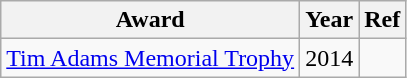<table class="wikitable">
<tr>
<th>Award</th>
<th>Year</th>
<th>Ref</th>
</tr>
<tr>
<td><a href='#'>Tim Adams Memorial Trophy</a></td>
<td>2014</td>
<td></td>
</tr>
</table>
